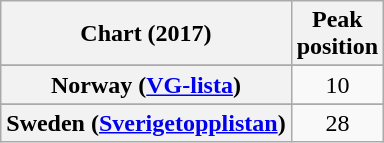<table class="wikitable sortable plainrowheaders" style="text-align:center">
<tr>
<th scope="col">Chart (2017)</th>
<th scope="col">Peak<br> position</th>
</tr>
<tr>
</tr>
<tr>
</tr>
<tr>
<th scope="row">Norway (<a href='#'>VG-lista</a>)</th>
<td>10</td>
</tr>
<tr>
</tr>
<tr>
<th scope="row">Sweden (<a href='#'>Sverigetopplistan</a>)</th>
<td>28</td>
</tr>
</table>
